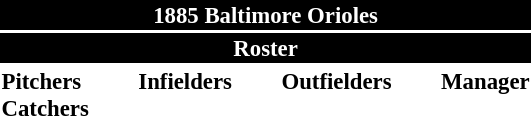<table class="toccolours" style="font-size: 95%;">
<tr>
<th colspan="10" style="background-color: black; color: white; text-align: center;">1885 Baltimore Orioles</th>
</tr>
<tr>
<td colspan="10" style="background-color:black; color: white; text-align: center;"><strong>Roster</strong></td>
</tr>
<tr>
<td valign="top"><strong>Pitchers</strong><br>






<strong>Catchers</strong>




</td>
<td width="25px"></td>
<td valign="top"><strong>Infielders</strong><br>









</td>
<td width="25px"></td>
<td valign="top"><strong>Outfielders</strong><br>







</td>
<td width="25px"></td>
<td valign="top"><strong>Manager</strong><br></td>
</tr>
</table>
